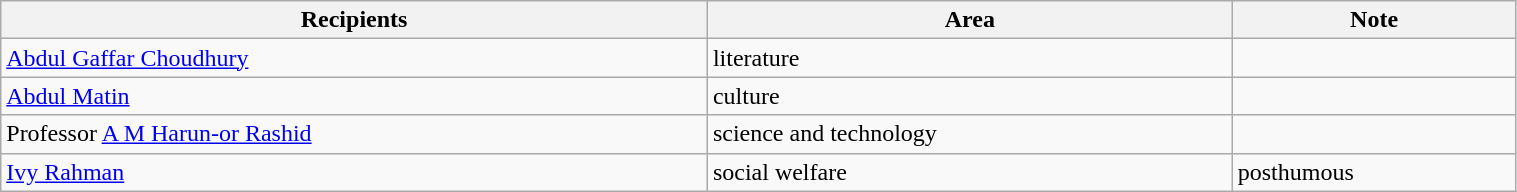<table class="wikitable" style="width:80%;">
<tr>
<th>Recipients</th>
<th>Area</th>
<th>Note</th>
</tr>
<tr>
<td><a href='#'>Abdul Gaffar Choudhury</a></td>
<td>literature</td>
<td></td>
</tr>
<tr>
<td><a href='#'>Abdul Matin</a></td>
<td>culture</td>
<td></td>
</tr>
<tr>
<td>Professor <a href='#'>A M Harun-or Rashid</a></td>
<td>science and technology</td>
<td></td>
</tr>
<tr>
<td><a href='#'>Ivy Rahman</a></td>
<td>social welfare</td>
<td>posthumous</td>
</tr>
</table>
